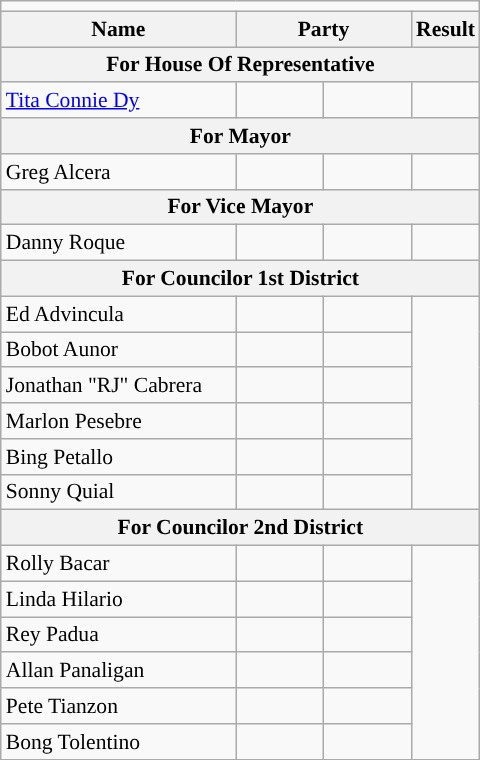<table class="wikitable" style="font-size:90%">
<tr>
<td colspan="4" style="color:inherit;background:"></td>
</tr>
<tr>
<th width="150px">Name</th>
<th colspan="2" width="110px">Party</th>
<th>Result</th>
</tr>
<tr>
<th colspan="4">For House Of Representative</th>
</tr>
<tr>
<td><a href='#'>Tita Connie Dy</a></td>
<td></td>
<td></td>
</tr>
<tr>
<th colspan="4">For Mayor</th>
</tr>
<tr>
<td>Greg Alcera</td>
<td></td>
<td></td>
</tr>
<tr>
<th colspan="4">For Vice Mayor</th>
</tr>
<tr>
<td>Danny Roque</td>
<td></td>
<td></td>
</tr>
<tr>
<th colspan="4">For Councilor 1st District</th>
</tr>
<tr>
<td>Ed Advincula</td>
<td></td>
<td></td>
</tr>
<tr>
<td>Bobot Aunor</td>
<td></td>
<td></td>
</tr>
<tr>
<td>Jonathan "RJ" Cabrera</td>
<td></td>
<td></td>
</tr>
<tr>
<td>Marlon Pesebre</td>
<td></td>
<td></td>
</tr>
<tr>
<td>Bing Petallo</td>
<td></td>
<td></td>
</tr>
<tr>
<td>Sonny Quial</td>
<td></td>
<td></td>
</tr>
<tr>
<th colspan="4">For Councilor 2nd District</th>
</tr>
<tr>
<td>Rolly Bacar</td>
<td></td>
<td></td>
</tr>
<tr>
<td>Linda Hilario</td>
<td></td>
<td></td>
</tr>
<tr>
<td>Rey Padua</td>
<td></td>
<td></td>
</tr>
<tr>
<td>Allan Panaligan</td>
<td></td>
<td></td>
</tr>
<tr>
<td>Pete Tianzon</td>
<td></td>
<td></td>
</tr>
<tr>
<td>Bong Tolentino</td>
<td></td>
<td></td>
</tr>
</table>
